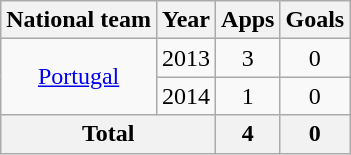<table class="wikitable" style="text-align:center">
<tr>
<th>National team</th>
<th>Year</th>
<th>Apps</th>
<th>Goals</th>
</tr>
<tr>
<td rowspan="2"><a href='#'>Portugal</a></td>
<td>2013</td>
<td>3</td>
<td>0</td>
</tr>
<tr>
<td>2014</td>
<td>1</td>
<td>0</td>
</tr>
<tr>
<th colspan="2">Total</th>
<th>4</th>
<th>0</th>
</tr>
</table>
